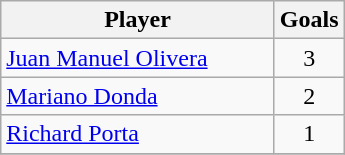<table class="wikitable" style="text-align: center;">
<tr>
<th width="175">Player</th>
<th width="20">Goals</th>
</tr>
<tr>
<td align=left> <a href='#'>Juan Manuel Olivera</a></td>
<td>3</td>
</tr>
<tr>
<td align=left> <a href='#'>Mariano Donda</a></td>
<td>2</td>
</tr>
<tr>
<td align=left> <a href='#'>Richard Porta</a></td>
<td>1</td>
</tr>
<tr>
</tr>
</table>
